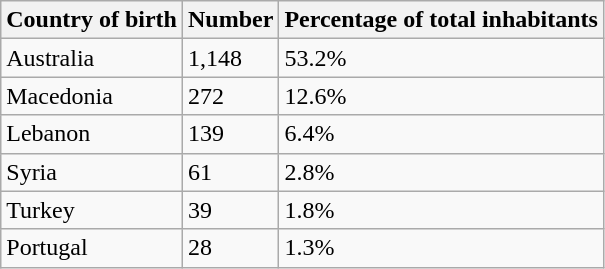<table class="wikitable">
<tr>
<th>Country of birth</th>
<th>Number</th>
<th>Percentage of total inhabitants</th>
</tr>
<tr>
<td>Australia</td>
<td>1,148</td>
<td>53.2%</td>
</tr>
<tr>
<td>Macedonia</td>
<td>272</td>
<td>12.6%</td>
</tr>
<tr>
<td>Lebanon</td>
<td>139</td>
<td>6.4%</td>
</tr>
<tr>
<td>Syria</td>
<td>61</td>
<td>2.8%</td>
</tr>
<tr>
<td>Turkey</td>
<td>39</td>
<td>1.8%</td>
</tr>
<tr>
<td>Portugal</td>
<td>28</td>
<td>1.3%</td>
</tr>
</table>
